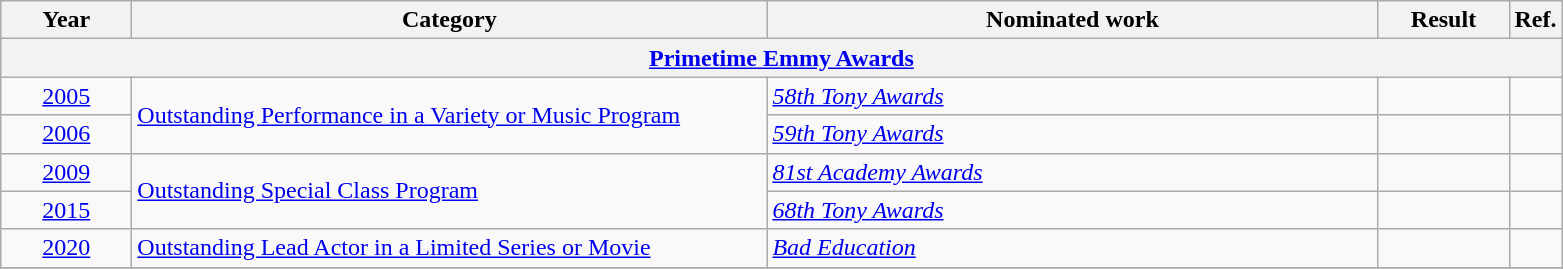<table class=wikitable>
<tr>
<th scope="col" style="width:5em;">Year</th>
<th scope="col" style="width:26em;">Category</th>
<th scope="col" style="width:25em;">Nominated work</th>
<th scope="col" style="width:5em;">Result</th>
<th>Ref.</th>
</tr>
<tr>
<th colspan=5><a href='#'>Primetime Emmy Awards</a></th>
</tr>
<tr>
<td style="text-align:center;"><a href='#'>2005</a></td>
<td rowspan=2><a href='#'>Outstanding Performance in a Variety or Music Program</a></td>
<td><em><a href='#'>58th Tony Awards</a></em></td>
<td></td>
<td style="text-align:center;"></td>
</tr>
<tr>
<td style="text-align:center;"><a href='#'>2006</a></td>
<td><em><a href='#'>59th Tony Awards</a></em></td>
<td></td>
<td style="text-align:center;"></td>
</tr>
<tr>
<td style="text-align:center;"><a href='#'>2009</a></td>
<td rowspan=2><a href='#'>Outstanding Special Class Program</a></td>
<td><em><a href='#'>81st Academy Awards</a></em></td>
<td></td>
<td style="text-align:center;"></td>
</tr>
<tr>
<td style="text-align:center;"><a href='#'>2015</a></td>
<td><em><a href='#'>68th Tony Awards</a></em></td>
<td></td>
<td style="text-align:center;"></td>
</tr>
<tr>
<td style="text-align:center;"><a href='#'>2020</a></td>
<td><a href='#'>Outstanding Lead Actor in a Limited Series or Movie</a></td>
<td><em><a href='#'>Bad Education</a></em></td>
<td></td>
<td style="text-align:center;"></td>
</tr>
<tr>
</tr>
</table>
